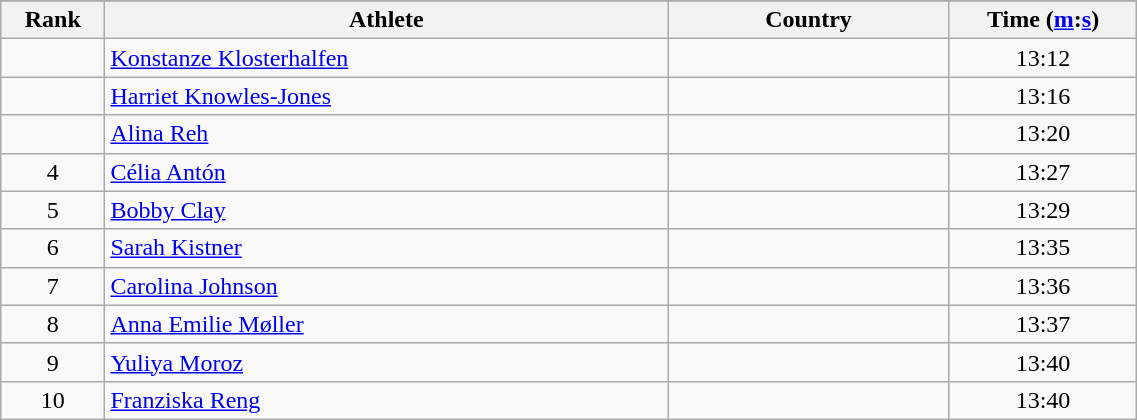<table class="wikitable" style="text-align:center;" width="60%">
<tr>
</tr>
<tr>
<th width=5%>Rank</th>
<th width=30%>Athlete</th>
<th width=15%>Country</th>
<th width=10%>Time (<a href='#'>m</a>:<a href='#'>s</a>)</th>
</tr>
<tr>
<td></td>
<td align="left"><a href='#'>Konstanze Klosterhalfen</a></td>
<td align="left"></td>
<td>13:12</td>
</tr>
<tr>
<td></td>
<td align="left"><a href='#'>Harriet Knowles-Jones</a></td>
<td align="left"></td>
<td>13:16</td>
</tr>
<tr>
<td></td>
<td align="left"><a href='#'>Alina Reh</a></td>
<td align="left"></td>
<td>13:20</td>
</tr>
<tr>
<td>4</td>
<td align="left"><a href='#'>Célia Antón</a></td>
<td align="left"></td>
<td>13:27</td>
</tr>
<tr>
<td>5</td>
<td align="left"><a href='#'>Bobby Clay</a></td>
<td align="left"></td>
<td>13:29</td>
</tr>
<tr>
<td>6</td>
<td align="left"><a href='#'>Sarah Kistner</a></td>
<td align="left"></td>
<td>13:35</td>
</tr>
<tr>
<td>7</td>
<td align="left"><a href='#'>Carolina Johnson</a></td>
<td align="left"></td>
<td>13:36</td>
</tr>
<tr>
<td>8</td>
<td align="left"><a href='#'>Anna Emilie Møller</a></td>
<td align="left"></td>
<td>13:37</td>
</tr>
<tr>
<td>9</td>
<td align="left"><a href='#'>Yuliya Moroz</a></td>
<td align="left"></td>
<td>13:40</td>
</tr>
<tr>
<td>10</td>
<td align="left"><a href='#'>Franziska Reng</a></td>
<td align="left"></td>
<td>13:40</td>
</tr>
</table>
